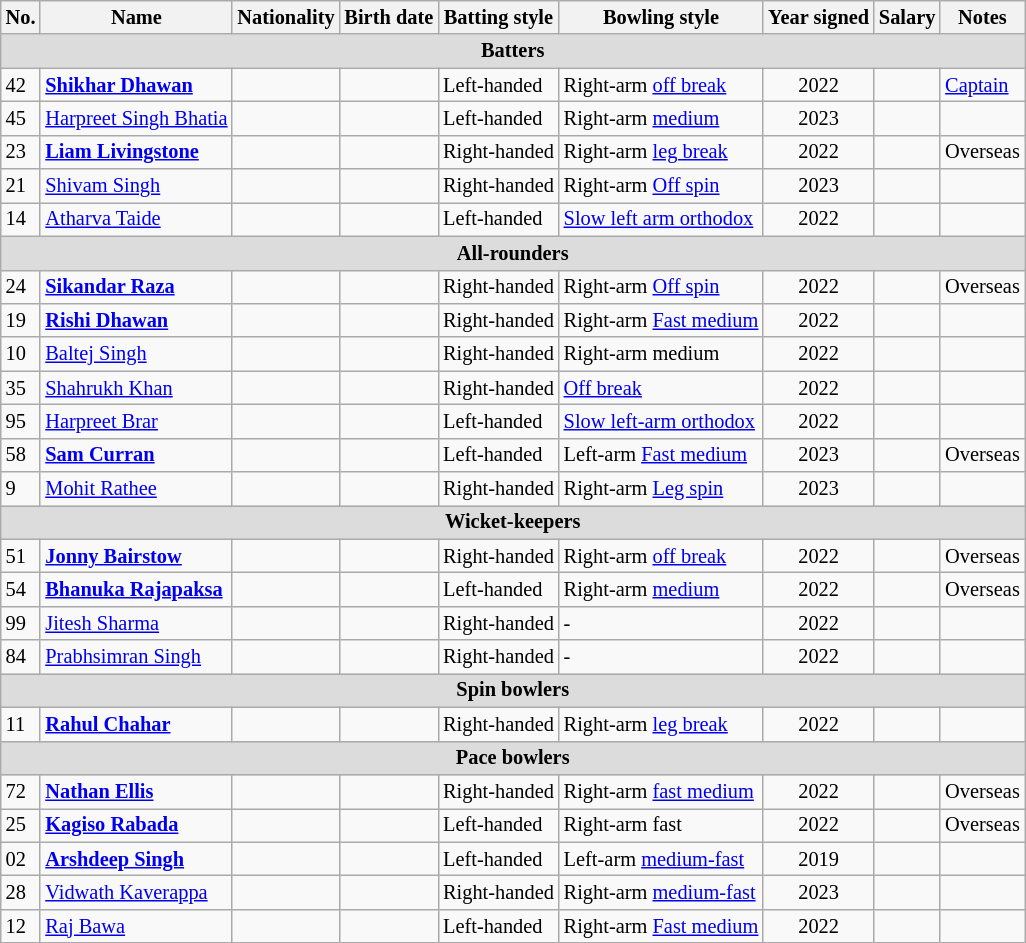<table class="wikitable"  style="font-size:85%;">
<tr>
<th>No.</th>
<th>Name</th>
<th>Nationality</th>
<th>Birth date</th>
<th>Batting style</th>
<th>Bowling style</th>
<th>Year signed</th>
<th>Salary</th>
<th>Notes</th>
</tr>
<tr>
<th colspan="9"  style="background:#dcdcdc; text-align:center;">Batters</th>
</tr>
<tr>
<td>42</td>
<td><strong><a href='#'>Shikhar Dhawan</a></strong></td>
<td></td>
<td></td>
<td>Left-handed</td>
<td>Right-arm <a href='#'>off break</a></td>
<td style="text-align:center;">2022</td>
<td style="text-align:right;"></td>
<td><a href='#'>Captain</a></td>
</tr>
<tr>
<td>45</td>
<td><a href='#'>Harpreet Singh Bhatia</a></td>
<td></td>
<td></td>
<td>Left-handed</td>
<td>Right-arm <a href='#'>medium</a></td>
<td style="text-align:center;">2023</td>
<td style="text-align:right;"></td>
<td></td>
</tr>
<tr>
<td>23</td>
<td><strong><a href='#'>Liam Livingstone</a></strong></td>
<td></td>
<td></td>
<td>Right-handed</td>
<td>Right-arm <a href='#'>leg break</a></td>
<td style="text-align:center;">2022</td>
<td style="text-align:right;"></td>
<td>Overseas</td>
</tr>
<tr>
<td>21</td>
<td><a href='#'>Shivam Singh</a></td>
<td></td>
<td></td>
<td>Right-handed</td>
<td>Right-arm <a href='#'>Off spin</a></td>
<td style="text-align:center;">2023</td>
<td style="text-align:right;"></td>
<td></td>
</tr>
<tr>
<td>14</td>
<td><a href='#'>Atharva Taide</a></td>
<td></td>
<td></td>
<td>Left-handed</td>
<td><a href='#'>Slow left arm orthodox</a></td>
<td style="text-align:center;">2022</td>
<td style="text-align:right;"></td>
<td></td>
</tr>
<tr>
<th colspan="9"  style="background:#dcdcdc; text-align:center;">All-rounders</th>
</tr>
<tr>
<td>24</td>
<td><strong><a href='#'>Sikandar Raza</a></strong></td>
<td></td>
<td></td>
<td>Right-handed</td>
<td>Right-arm <a href='#'>Off spin</a></td>
<td style="text-align:center;">2022</td>
<td style="text-align:right;"></td>
<td>Overseas</td>
</tr>
<tr>
<td>19</td>
<td><strong><a href='#'>Rishi Dhawan</a></strong></td>
<td></td>
<td></td>
<td>Right-handed</td>
<td>Right-arm <a href='#'>Fast medium</a></td>
<td style="text-align:center;">2022</td>
<td style="text-align:right;"></td>
<td></td>
</tr>
<tr>
<td>10</td>
<td><a href='#'>Baltej Singh</a></td>
<td></td>
<td></td>
<td>Right-handed</td>
<td>Right-arm medium</td>
<td style="text-align:center;">2022</td>
<td style="text-align:right;"></td>
<td></td>
</tr>
<tr>
<td>35</td>
<td><a href='#'>Shahrukh Khan</a></td>
<td></td>
<td></td>
<td>Right-handed</td>
<td><a href='#'>Off break</a></td>
<td style="text-align:center;">2022</td>
<td style="text-align:right;"></td>
<td></td>
</tr>
<tr>
<td>95</td>
<td><a href='#'>Harpreet Brar</a></td>
<td></td>
<td></td>
<td>Left-handed</td>
<td><a href='#'>Slow left-arm orthodox</a></td>
<td style="text-align:center;">2022</td>
<td style="text-align:right;"></td>
<td></td>
</tr>
<tr>
<td>58</td>
<td><strong><a href='#'>Sam Curran</a></strong></td>
<td></td>
<td></td>
<td>Left-handed</td>
<td>Left-arm <a href='#'>Fast medium </a></td>
<td style="text-align:center;">2023</td>
<td style="text-align:right;"></td>
<td>Overseas</td>
</tr>
<tr>
<td>9</td>
<td><a href='#'>Mohit Rathee</a></td>
<td></td>
<td></td>
<td>Right-handed</td>
<td>Right-arm <a href='#'>Leg spin</a></td>
<td style="text-align:center;">2023</td>
<td style="text-align:right;"></td>
<td></td>
</tr>
<tr>
<th colspan="9"  style="background:#dcdcdc; text-align:center;">Wicket-keepers</th>
</tr>
<tr>
<td>51</td>
<td><strong><a href='#'>Jonny Bairstow</a></strong></td>
<td></td>
<td></td>
<td>Right-handed</td>
<td>Right-arm <a href='#'>off break</a></td>
<td style="text-align:center;">2022</td>
<td style="text-align:right;"></td>
<td>Overseas</td>
</tr>
<tr>
<td>54</td>
<td><strong><a href='#'>Bhanuka Rajapaksa</a></strong></td>
<td></td>
<td></td>
<td>Left-handed</td>
<td>Right-arm <a href='#'>medium</a></td>
<td style="text-align:center;">2022</td>
<td style="text-align:right;"></td>
<td>Overseas</td>
</tr>
<tr>
<td>99</td>
<td><a href='#'>Jitesh Sharma</a></td>
<td></td>
<td></td>
<td>Right-handed</td>
<td>-</td>
<td style="text-align:center;">2022</td>
<td style="text-align:right;"></td>
<td></td>
</tr>
<tr>
<td>84</td>
<td><a href='#'>Prabhsimran Singh</a></td>
<td></td>
<td></td>
<td>Right-handed</td>
<td>-</td>
<td style="text-align:center;">2022</td>
<td style="text-align:right;"></td>
<td></td>
</tr>
<tr>
<th colspan="9"  style="background:#dcdcdc; text-align:center;">Spin bowlers</th>
</tr>
<tr>
<td>11</td>
<td><strong><a href='#'>Rahul Chahar</a></strong></td>
<td></td>
<td></td>
<td>Right-handed</td>
<td>Right-arm <a href='#'>leg break</a></td>
<td style="text-align:center;">2022</td>
<td style="text-align:right;"></td>
<td></td>
</tr>
<tr>
<th colspan="9"  style="background:#dcdcdc; text-align:center;">Pace bowlers</th>
</tr>
<tr>
<td>72</td>
<td><strong><a href='#'>Nathan Ellis</a></strong></td>
<td></td>
<td></td>
<td>Right-handed</td>
<td>Right-arm <a href='#'>fast medium</a></td>
<td style="text-align:center;">2022</td>
<td style="text-align:right;"></td>
<td>Overseas</td>
</tr>
<tr>
<td>25</td>
<td><strong><a href='#'>Kagiso Rabada</a></strong></td>
<td></td>
<td></td>
<td>Left-handed</td>
<td>Right-arm fast</td>
<td style="text-align:center;">2022</td>
<td style="text-align:right;"></td>
<td>Overseas</td>
</tr>
<tr>
<td>02</td>
<td><strong><a href='#'>Arshdeep Singh</a></strong></td>
<td></td>
<td></td>
<td>Left-handed</td>
<td>Left-arm <a href='#'>medium-fast</a></td>
<td style="text-align:center;">2019</td>
<td style="text-align:right;"></td>
<td></td>
</tr>
<tr>
<td>28</td>
<td><a href='#'>Vidwath Kaverappa</a></td>
<td></td>
<td></td>
<td>Right-handed</td>
<td>Right-arm <a href='#'>medium-fast</a></td>
<td style="text-align:center;">2023</td>
<td style="text-align:right;"></td>
<td></td>
</tr>
<tr>
<td>12</td>
<td><a href='#'>Raj Bawa</a></td>
<td></td>
<td></td>
<td>Left-handed</td>
<td>Right-arm <a href='#'>Fast medium </a></td>
<td style="text-align:center;">2022</td>
<td style="text-align:right;"></td>
<td></td>
</tr>
</table>
